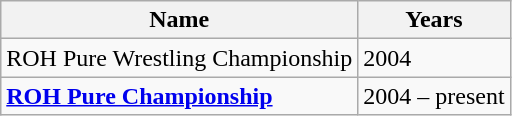<table class="wikitable">
<tr>
<th>Name</th>
<th>Years</th>
</tr>
<tr>
<td>ROH Pure Wrestling Championship</td>
<td>2004</td>
</tr>
<tr>
<td><strong><a href='#'>ROH Pure Championship</a></strong></td>
<td>2004 – present</td>
</tr>
</table>
